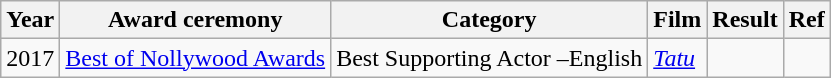<table class="wikitable">
<tr>
<th>Year</th>
<th>Award ceremony</th>
<th>Category</th>
<th>Film</th>
<th>Result</th>
<th>Ref</th>
</tr>
<tr>
<td>2017</td>
<td><a href='#'>Best of Nollywood Awards</a></td>
<td>Best Supporting Actor –English</td>
<td><em><a href='#'>Tatu</a></em></td>
<td></td>
<td></td>
</tr>
</table>
